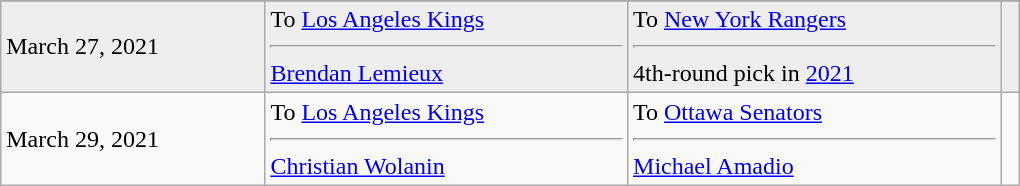<table cellspacing=0 class="wikitable" style="border:1px solid #999999; width:680px;">
<tr>
</tr>
<tr bgcolor="eeeeee">
<td>March 27, 2021</td>
<td valign="top">To <a href='#'>Los Angeles Kings</a><hr><a href='#'>Brendan Lemieux</a></td>
<td valign="top">To <a href='#'>New York Rangers</a><hr>4th-round pick in <a href='#'>2021</a></td>
<td></td>
</tr>
<tr>
<td>March 29, 2021</td>
<td valign="top">To <a href='#'>Los Angeles Kings</a><hr><a href='#'>Christian Wolanin</a></td>
<td valign="top">To <a href='#'>Ottawa Senators</a><hr><a href='#'>Michael Amadio</a></td>
<td></td>
</tr>
</table>
